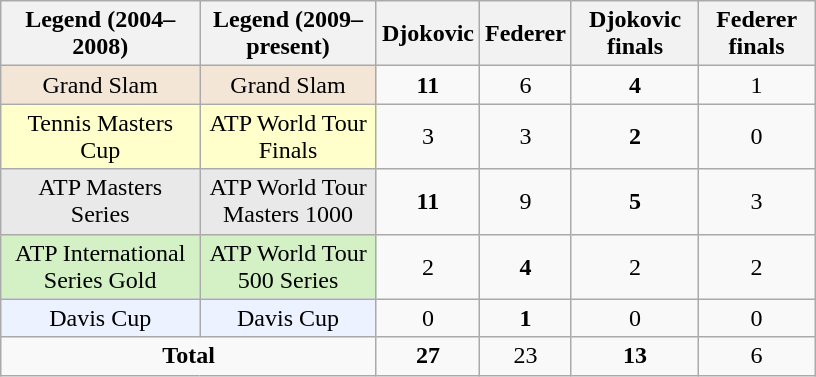<table class=wikitable style="width:43%; vertical-align:top; text-align:center;">
<tr>
<th>Legend (2004–2008)</th>
<th>Legend (2009–present)</th>
<th>Djokovic</th>
<th>Federer</th>
<th>Djokovic finals</th>
<th>Federer finals</th>
</tr>
<tr>
<td bgcolor=#F3E6D7>Grand Slam</td>
<td bgcolor=#F3E6D7>Grand Slam</td>
<td><strong>11</strong></td>
<td>6</td>
<td><strong>4</strong></td>
<td>1</td>
</tr>
<tr>
<td bgcolor=#ffffcc>Tennis Masters Cup</td>
<td bgcolor=#ffffcc>ATP World Tour Finals</td>
<td>3</td>
<td>3</td>
<td><strong>2</strong></td>
<td>0</td>
</tr>
<tr>
<td bgcolor=#E9E9E9>ATP Masters Series</td>
<td bgcolor=#E9E9E9>ATP World Tour Masters 1000</td>
<td><strong>11</strong></td>
<td>9</td>
<td><strong>5</strong></td>
<td>3</td>
</tr>
<tr>
<td bgcolor=#D4F1C5>ATP International Series Gold</td>
<td bgcolor=#D4F1C5>ATP World Tour 500 Series</td>
<td>2</td>
<td><strong>4</strong></td>
<td>2</td>
<td>2</td>
</tr>
<tr>
<td bgcolor=#ECF2FF>Davis Cup</td>
<td bgcolor=#ECF2FF>Davis Cup</td>
<td>0</td>
<td><strong>1</strong></td>
<td>0</td>
<td>0</td>
</tr>
<tr>
<td colspan=2><strong>Total</strong></td>
<td><strong>27</strong></td>
<td>23</td>
<td><strong>13</strong></td>
<td>6</td>
</tr>
</table>
